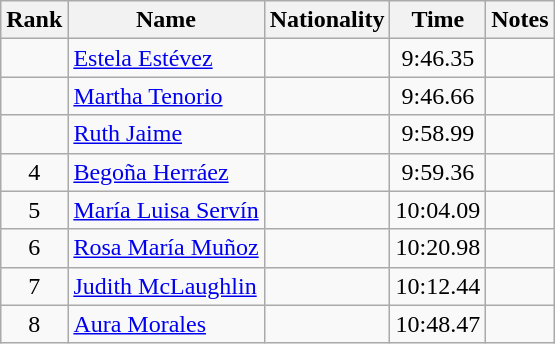<table class="wikitable sortable" style="text-align:center">
<tr>
<th>Rank</th>
<th>Name</th>
<th>Nationality</th>
<th>Time</th>
<th>Notes</th>
</tr>
<tr>
<td align=center></td>
<td align=left><a href='#'>Estela Estévez</a></td>
<td align=left></td>
<td>9:46.35</td>
<td></td>
</tr>
<tr>
<td align=center></td>
<td align=left><a href='#'>Martha Tenorio</a></td>
<td align=left></td>
<td>9:46.66</td>
<td></td>
</tr>
<tr>
<td align=center></td>
<td align=left><a href='#'>Ruth Jaime</a></td>
<td align=left></td>
<td>9:58.99</td>
<td></td>
</tr>
<tr>
<td align=center>4</td>
<td align=left><a href='#'>Begoña Herráez</a></td>
<td align=left></td>
<td>9:59.36</td>
<td></td>
</tr>
<tr>
<td align=center>5</td>
<td align=left><a href='#'>María Luisa Servín</a></td>
<td align=left></td>
<td>10:04.09</td>
<td></td>
</tr>
<tr>
<td align=center>6</td>
<td align=left><a href='#'>Rosa María Muñoz</a></td>
<td align=left></td>
<td>10:20.98</td>
<td></td>
</tr>
<tr>
<td align=center>7</td>
<td align=left><a href='#'>Judith McLaughlin</a></td>
<td align=left></td>
<td>10:12.44</td>
<td></td>
</tr>
<tr>
<td align=center>8</td>
<td align=left><a href='#'>Aura Morales</a></td>
<td align=left></td>
<td>10:48.47</td>
<td></td>
</tr>
</table>
